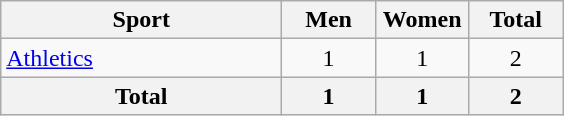<table class="wikitable sortable" style="text-align:center;">
<tr>
<th width=180>Sport</th>
<th width=55>Men</th>
<th width=55>Women</th>
<th width=55>Total</th>
</tr>
<tr>
<td align=left><a href='#'>Athletics</a></td>
<td>1</td>
<td>1</td>
<td>2</td>
</tr>
<tr>
<th>Total</th>
<th>1</th>
<th>1</th>
<th>2</th>
</tr>
</table>
